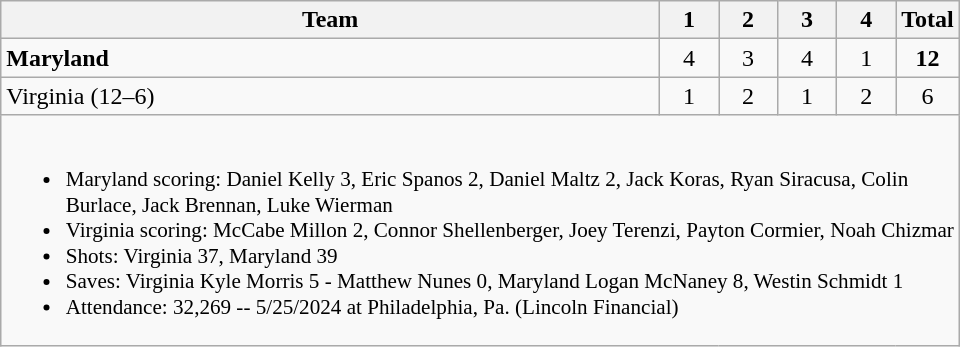<table class="wikitable" style="text-align:center; max-width:40em">
<tr>
<th>Team</th>
<th style="width:2em">1</th>
<th style="width:2em">2</th>
<th style="width:2em">3</th>
<th style="width:2em">4</th>
<th style="width:2em">Total</th>
</tr>
<tr>
<td style="text-align:left"><strong>Maryland</strong></td>
<td>4</td>
<td>3</td>
<td>4</td>
<td>1</td>
<td><strong>12</strong></td>
</tr>
<tr>
<td style="text-align:left">Virginia (12–6)</td>
<td>1</td>
<td>2</td>
<td>1</td>
<td>2</td>
<td>6</td>
</tr>
<tr>
<td colspan=6 style="text-align:left; font-size:88%;"><br><ul><li>Maryland scoring: Daniel Kelly 3, Eric Spanos 2, Daniel Maltz 2, Jack Koras, Ryan Siracusa, Colin Burlace, Jack Brennan, Luke Wierman</li><li>Virginia scoring: McCabe Millon 2, Connor Shellenberger, Joey Terenzi, Payton Cormier, Noah Chizmar</li><li>Shots: Virginia 37, Maryland 39</li><li>Saves: Virginia Kyle Morris 5 - Matthew Nunes 0, Maryland Logan McNaney 8, Westin Schmidt 1</li><li>Attendance: 32,269 -- 5/25/2024 at Philadelphia, Pa. (Lincoln Financial)</li></ul></td>
</tr>
</table>
